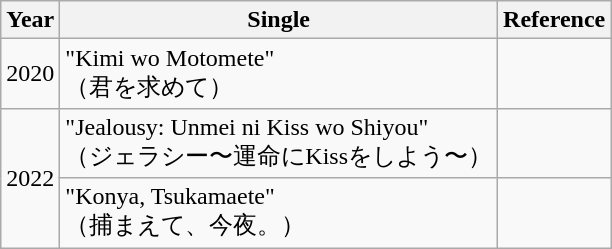<table class="wikitable plainrowheaders" style="text-align:center;">
<tr>
<th scope="col">Year</th>
<th scope="col">Single</th>
<th scope="col">Reference</th>
</tr>
<tr>
<td rowspan="1">2020</td>
<td style="text-align:left;">"Kimi wo Motomete"<br>（君を求めて）</td>
<td></td>
</tr>
<tr>
<td rowspan="2">2022</td>
<td style="text-align:left;">"Jealousy: Unmei ni Kiss wo Shiyou"<br>（ジェラシー〜運命にKissをしよう〜）</td>
<td></td>
</tr>
<tr>
<td style="text-align:left;">"Konya, Tsukamaete"<br>（捕まえて、今夜。）</td>
<td></td>
</tr>
</table>
